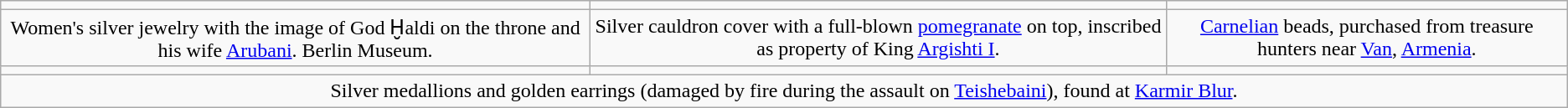<table Class = "wikitable" style = "text-align: center">
<tr>
<td></td>
<td></td>
<td></td>
</tr>
<tr>
<td>Women's silver jewelry with the image of God Ḫaldi on the throne and his wife <a href='#'>Arubani</a>. Berlin Museum.</td>
<td>Silver cauldron cover with a full-blown <a href='#'>pomegranate</a> on top, inscribed as property of King <a href='#'>Argishti I</a>.</td>
<td><a href='#'>Carnelian</a> beads, purchased from treasure hunters near <a href='#'>Van</a>, <a href='#'>Armenia</a>.</td>
</tr>
<tr>
<td></td>
<td></td>
<td></td>
</tr>
<tr>
<td colspan=3>Silver medallions and golden earrings (damaged by fire during the assault on <a href='#'>Teishebaini</a>), found at <a href='#'>Karmir Blur</a>.</td>
</tr>
</table>
